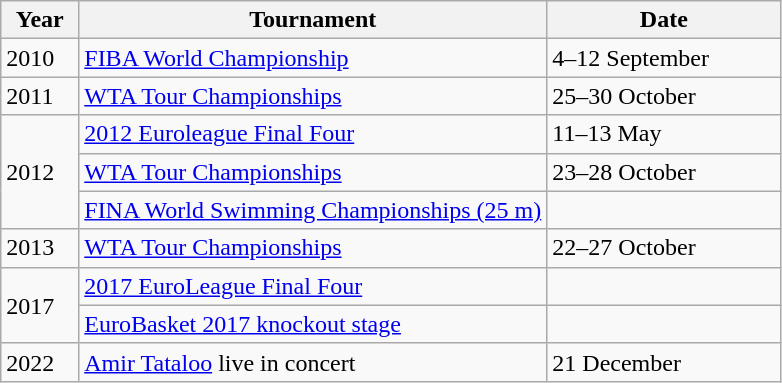<table class="wikitable sortable">
<tr>
<th width="10%">Year</th>
<th width="60%">Tournament</th>
<th width="30%">Date</th>
</tr>
<tr>
<td>2010</td>
<td><a href='#'>FIBA World Championship</a></td>
<td>4–12 September</td>
</tr>
<tr>
<td>2011</td>
<td><a href='#'>WTA Tour Championships</a></td>
<td>25–30 October</td>
</tr>
<tr>
<td rowspan=3>2012</td>
<td><a href='#'>2012 Euroleague Final Four</a></td>
<td>11–13 May</td>
</tr>
<tr>
<td><a href='#'>WTA Tour Championships</a></td>
<td>23–28 October</td>
</tr>
<tr>
<td><a href='#'>FINA World Swimming Championships (25 m)</a></td>
</tr>
<tr>
<td>2013</td>
<td><a href='#'>WTA Tour Championships</a></td>
<td>22–27 October</td>
</tr>
<tr>
<td rowspan="2">2017</td>
<td><a href='#'>2017 EuroLeague Final Four</a></td>
<td></td>
</tr>
<tr>
<td><a href='#'>EuroBasket 2017 knockout stage</a></td>
<td></td>
</tr>
<tr>
<td>2022</td>
<td><a href='#'>Amir Tataloo</a> live in concert</td>
<td>21 December</td>
</tr>
</table>
